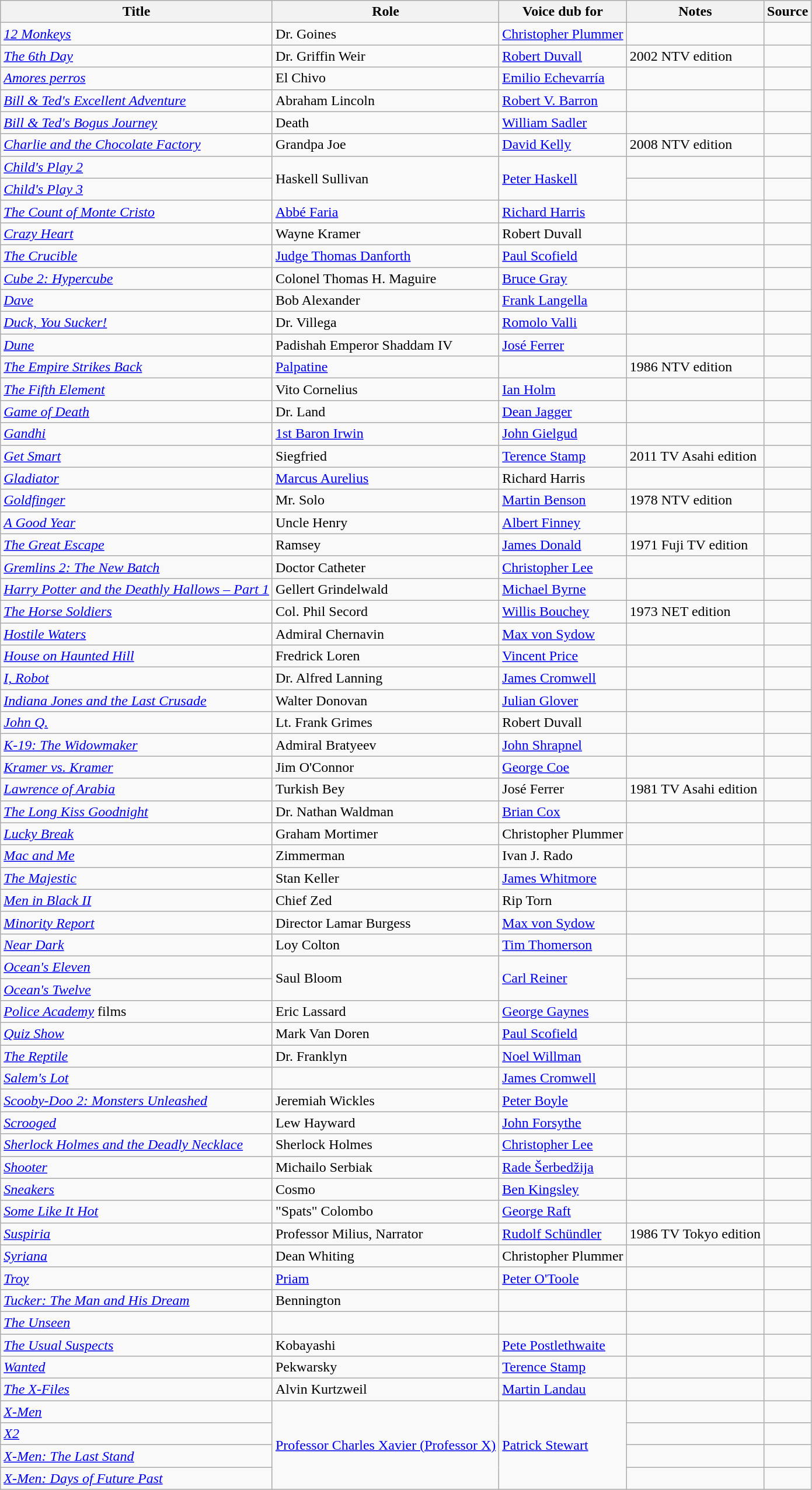<table class="wikitable sortable plainrowheaders">
<tr>
<th>Title</th>
<th>Role</th>
<th>Voice dub for</th>
<th class="unsortable">Notes</th>
<th class="unsortable">Source</th>
</tr>
<tr>
<td><em><a href='#'>12 Monkeys</a></em></td>
<td>Dr. Goines</td>
<td><a href='#'>Christopher Plummer</a></td>
<td></td>
<td></td>
</tr>
<tr>
<td><em><a href='#'>The 6th Day</a></em></td>
<td>Dr. Griffin Weir</td>
<td><a href='#'>Robert Duvall</a></td>
<td>2002 NTV edition</td>
<td></td>
</tr>
<tr>
<td><em><a href='#'>Amores perros</a></em></td>
<td>El Chivo</td>
<td><a href='#'>Emilio Echevarría</a></td>
<td></td>
<td></td>
</tr>
<tr>
<td><em><a href='#'>Bill & Ted's Excellent Adventure</a></em></td>
<td>Abraham Lincoln</td>
<td><a href='#'>Robert V. Barron</a></td>
<td></td>
<td></td>
</tr>
<tr>
<td><em><a href='#'>Bill & Ted's Bogus Journey</a></em></td>
<td>Death</td>
<td><a href='#'>William Sadler</a></td>
<td></td>
<td></td>
</tr>
<tr>
<td><em><a href='#'>Charlie and the Chocolate Factory</a></em></td>
<td>Grandpa Joe</td>
<td><a href='#'>David Kelly</a></td>
<td>2008 NTV edition</td>
<td></td>
</tr>
<tr>
<td><em><a href='#'>Child's Play 2</a></em></td>
<td rowspan="2">Haskell Sullivan</td>
<td rowspan="2"><a href='#'>Peter Haskell</a></td>
<td></td>
<td></td>
</tr>
<tr>
<td><em><a href='#'>Child's Play 3</a></em></td>
<td></td>
<td></td>
</tr>
<tr>
<td><em><a href='#'>The Count of Monte Cristo</a></em></td>
<td><a href='#'>Abbé Faria</a></td>
<td><a href='#'>Richard Harris</a></td>
<td></td>
<td></td>
</tr>
<tr>
<td><em><a href='#'>Crazy Heart</a></em></td>
<td>Wayne Kramer</td>
<td>Robert Duvall</td>
<td></td>
<td></td>
</tr>
<tr>
<td><em><a href='#'>The Crucible</a></em></td>
<td><a href='#'>Judge Thomas Danforth</a></td>
<td><a href='#'>Paul Scofield</a></td>
<td></td>
<td></td>
</tr>
<tr>
<td><em><a href='#'>Cube 2: Hypercube</a></em></td>
<td>Colonel Thomas H. Maguire</td>
<td><a href='#'>Bruce Gray</a></td>
<td></td>
<td></td>
</tr>
<tr>
<td><em><a href='#'>Dave</a></em></td>
<td>Bob Alexander</td>
<td><a href='#'>Frank Langella</a></td>
<td></td>
<td></td>
</tr>
<tr>
<td><em><a href='#'>Duck, You Sucker!</a></em></td>
<td>Dr. Villega</td>
<td><a href='#'>Romolo Valli</a></td>
<td></td>
<td></td>
</tr>
<tr>
<td><em><a href='#'>Dune</a></em></td>
<td>Padishah Emperor Shaddam IV</td>
<td><a href='#'>José Ferrer</a></td>
<td></td>
<td></td>
</tr>
<tr>
<td><em><a href='#'>The Empire Strikes Back</a></em></td>
<td><a href='#'>Palpatine</a></td>
<td></td>
<td>1986 NTV edition</td>
<td></td>
</tr>
<tr>
<td><em><a href='#'>The Fifth Element</a></em></td>
<td>Vito Cornelius</td>
<td><a href='#'>Ian Holm</a></td>
<td></td>
<td></td>
</tr>
<tr>
<td><em><a href='#'>Game of Death</a></em></td>
<td>Dr. Land</td>
<td><a href='#'>Dean Jagger</a></td>
<td></td>
<td></td>
</tr>
<tr>
<td><em><a href='#'>Gandhi</a></em></td>
<td><a href='#'>1st Baron Irwin</a></td>
<td><a href='#'>John Gielgud</a></td>
<td></td>
<td></td>
</tr>
<tr>
<td><em><a href='#'>Get Smart</a></em></td>
<td>Siegfried</td>
<td><a href='#'>Terence Stamp</a></td>
<td>2011 TV Asahi edition</td>
<td></td>
</tr>
<tr>
<td><em><a href='#'>Gladiator</a></em></td>
<td><a href='#'>Marcus Aurelius</a></td>
<td>Richard Harris</td>
<td></td>
<td></td>
</tr>
<tr>
<td><em><a href='#'>Goldfinger</a></em></td>
<td>Mr. Solo</td>
<td><a href='#'>Martin Benson</a></td>
<td>1978 NTV edition</td>
<td></td>
</tr>
<tr>
<td><em><a href='#'>A Good Year</a></em></td>
<td>Uncle Henry</td>
<td><a href='#'>Albert Finney</a></td>
<td></td>
<td></td>
</tr>
<tr>
<td><em><a href='#'>The Great Escape</a></em></td>
<td>Ramsey</td>
<td><a href='#'>James Donald</a></td>
<td>1971 Fuji TV edition</td>
<td></td>
</tr>
<tr>
<td><em><a href='#'>Gremlins 2: The New Batch</a></em></td>
<td>Doctor Catheter</td>
<td><a href='#'>Christopher Lee</a></td>
<td></td>
<td></td>
</tr>
<tr>
<td><em><a href='#'>Harry Potter and the Deathly Hallows – Part 1</a></em></td>
<td>Gellert Grindelwald</td>
<td><a href='#'>Michael Byrne</a></td>
<td></td>
<td></td>
</tr>
<tr>
<td><em><a href='#'>The Horse Soldiers</a></em></td>
<td>Col. Phil Secord</td>
<td><a href='#'>Willis Bouchey</a></td>
<td>1973 NET edition</td>
<td></td>
</tr>
<tr>
<td><em><a href='#'>Hostile Waters</a></em></td>
<td>Admiral Chernavin</td>
<td><a href='#'>Max von Sydow</a></td>
<td></td>
<td></td>
</tr>
<tr>
<td><em><a href='#'>House on Haunted Hill</a></em></td>
<td>Fredrick Loren</td>
<td><a href='#'>Vincent Price</a></td>
<td></td>
<td></td>
</tr>
<tr>
<td><em><a href='#'>I, Robot</a></em></td>
<td>Dr. Alfred Lanning</td>
<td><a href='#'>James Cromwell</a></td>
<td></td>
<td></td>
</tr>
<tr>
<td><em><a href='#'>Indiana Jones and the Last Crusade</a></em></td>
<td>Walter Donovan</td>
<td><a href='#'>Julian Glover</a></td>
<td></td>
<td></td>
</tr>
<tr>
<td><em><a href='#'>John Q.</a></em></td>
<td>Lt. Frank Grimes</td>
<td>Robert Duvall</td>
<td></td>
<td></td>
</tr>
<tr>
<td><em><a href='#'>K-19: The Widowmaker</a></em></td>
<td>Admiral Bratyeev</td>
<td><a href='#'>John Shrapnel</a></td>
<td></td>
<td></td>
</tr>
<tr>
<td><em><a href='#'>Kramer vs. Kramer</a></em></td>
<td>Jim O'Connor</td>
<td><a href='#'>George Coe</a></td>
<td></td>
<td></td>
</tr>
<tr>
<td><em><a href='#'>Lawrence of Arabia</a></em></td>
<td>Turkish Bey</td>
<td>José Ferrer</td>
<td>1981 TV Asahi edition</td>
<td></td>
</tr>
<tr>
<td><em><a href='#'>The Long Kiss Goodnight</a></em></td>
<td>Dr. Nathan Waldman</td>
<td><a href='#'>Brian Cox</a></td>
<td></td>
<td></td>
</tr>
<tr>
<td><em><a href='#'>Lucky Break</a></em></td>
<td>Graham Mortimer</td>
<td>Christopher Plummer</td>
<td></td>
<td></td>
</tr>
<tr>
<td><em><a href='#'>Mac and Me</a></em></td>
<td>Zimmerman</td>
<td>Ivan J. Rado</td>
<td></td>
<td></td>
</tr>
<tr>
<td><em><a href='#'>The Majestic</a></em></td>
<td>Stan Keller</td>
<td><a href='#'>James Whitmore</a></td>
<td></td>
<td></td>
</tr>
<tr>
<td><em><a href='#'>Men in Black II</a></em></td>
<td>Chief Zed</td>
<td>Rip Torn</td>
<td></td>
<td></td>
</tr>
<tr>
<td><em><a href='#'>Minority Report</a></em></td>
<td>Director Lamar Burgess</td>
<td><a href='#'>Max von Sydow</a></td>
<td></td>
<td></td>
</tr>
<tr>
<td><em><a href='#'>Near Dark</a></em></td>
<td>Loy Colton</td>
<td><a href='#'>Tim Thomerson</a></td>
<td></td>
<td></td>
</tr>
<tr>
<td><em><a href='#'>Ocean's Eleven</a></em></td>
<td rowspan="2">Saul Bloom</td>
<td rowspan="2"><a href='#'>Carl Reiner</a></td>
<td></td>
<td></td>
</tr>
<tr>
<td><em><a href='#'>Ocean's Twelve</a></em></td>
<td></td>
<td></td>
</tr>
<tr>
<td><em><a href='#'>Police Academy</a></em> films</td>
<td>Eric Lassard</td>
<td><a href='#'>George Gaynes</a></td>
<td></td>
<td></td>
</tr>
<tr>
<td><em><a href='#'>Quiz Show</a></em></td>
<td>Mark Van Doren</td>
<td><a href='#'>Paul Scofield</a></td>
<td></td>
<td></td>
</tr>
<tr>
<td><em><a href='#'>The Reptile</a></em></td>
<td>Dr. Franklyn</td>
<td><a href='#'>Noel Willman</a></td>
<td></td>
<td></td>
</tr>
<tr>
<td><em><a href='#'>Salem's Lot</a></em></td>
<td></td>
<td><a href='#'>James Cromwell</a></td>
<td></td>
<td></td>
</tr>
<tr>
<td><em><a href='#'>Scooby-Doo 2: Monsters Unleashed</a></em></td>
<td>Jeremiah Wickles</td>
<td><a href='#'>Peter Boyle</a></td>
<td></td>
<td></td>
</tr>
<tr>
<td><em><a href='#'>Scrooged</a></em></td>
<td>Lew Hayward</td>
<td><a href='#'>John Forsythe</a></td>
<td></td>
<td></td>
</tr>
<tr>
<td><em><a href='#'>Sherlock Holmes and the Deadly Necklace</a></em></td>
<td>Sherlock Holmes</td>
<td><a href='#'>Christopher Lee</a></td>
<td></td>
<td></td>
</tr>
<tr>
<td><em><a href='#'>Shooter</a></em></td>
<td>Michailo Serbiak</td>
<td><a href='#'>Rade Šerbedžija</a></td>
<td></td>
<td></td>
</tr>
<tr>
<td><em><a href='#'>Sneakers</a></em></td>
<td>Cosmo</td>
<td><a href='#'>Ben Kingsley</a></td>
<td></td>
<td></td>
</tr>
<tr>
<td><em><a href='#'>Some Like It Hot</a></em></td>
<td>"Spats" Colombo</td>
<td><a href='#'>George Raft</a></td>
<td></td>
<td></td>
</tr>
<tr>
<td><em><a href='#'>Suspiria</a></em></td>
<td>Professor Milius, Narrator</td>
<td><a href='#'>Rudolf Schündler</a></td>
<td>1986 TV Tokyo edition</td>
<td></td>
</tr>
<tr>
<td><em><a href='#'>Syriana</a></em></td>
<td>Dean Whiting</td>
<td>Christopher Plummer</td>
<td></td>
<td></td>
</tr>
<tr>
<td><em><a href='#'>Troy</a></em></td>
<td><a href='#'>Priam</a></td>
<td><a href='#'>Peter O'Toole</a></td>
<td></td>
<td></td>
</tr>
<tr>
<td><em><a href='#'>Tucker: The Man and His Dream</a></em></td>
<td>Bennington</td>
<td></td>
<td></td>
<td></td>
</tr>
<tr>
<td><em><a href='#'>The Unseen</a></em></td>
<td></td>
<td></td>
<td></td>
<td></td>
</tr>
<tr>
<td><em><a href='#'>The Usual Suspects</a></em></td>
<td>Kobayashi</td>
<td><a href='#'>Pete Postlethwaite</a></td>
<td></td>
<td></td>
</tr>
<tr>
<td><em><a href='#'>Wanted</a></em></td>
<td>Pekwarsky</td>
<td><a href='#'>Terence Stamp</a></td>
<td></td>
<td></td>
</tr>
<tr>
<td><em><a href='#'>The X-Files</a></em></td>
<td>Alvin Kurtzweil</td>
<td><a href='#'>Martin Landau</a></td>
<td></td>
<td></td>
</tr>
<tr>
<td><em><a href='#'>X-Men</a></em></td>
<td rowspan="4"><a href='#'>Professor Charles Xavier (Professor X)</a></td>
<td rowspan="4"><a href='#'>Patrick Stewart</a></td>
<td></td>
<td></td>
</tr>
<tr>
<td><em><a href='#'>X2</a></em></td>
<td></td>
<td></td>
</tr>
<tr>
<td><em><a href='#'>X-Men: The Last Stand</a></em></td>
<td></td>
<td></td>
</tr>
<tr>
<td><em><a href='#'>X-Men: Days of Future Past</a></em></td>
<td></td>
<td></td>
</tr>
</table>
